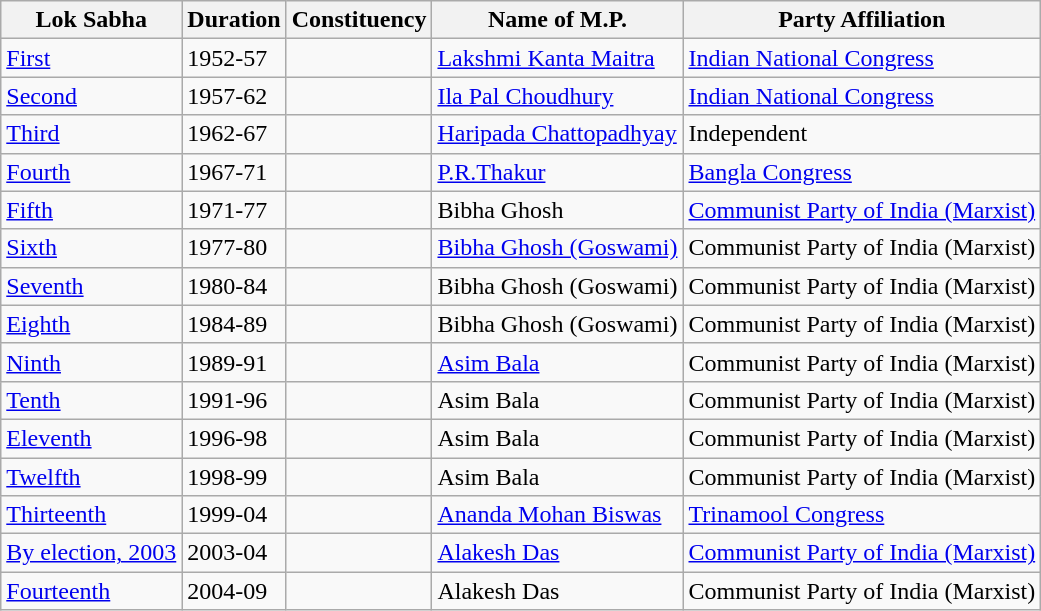<table class="wikitable sortable">
<tr>
<th>Lok Sabha</th>
<th>Duration</th>
<th>Constituency</th>
<th>Name of M.P.</th>
<th>Party Affiliation</th>
</tr>
<tr>
<td><a href='#'>First</a></td>
<td>1952-57</td>
<td></td>
<td><a href='#'>Lakshmi Kanta Maitra</a></td>
<td><a href='#'>Indian National Congress</a></td>
</tr>
<tr>
<td><a href='#'>Second</a></td>
<td>1957-62</td>
<td></td>
<td><a href='#'>Ila Pal Choudhury</a></td>
<td><a href='#'>Indian National Congress</a></td>
</tr>
<tr>
<td><a href='#'>Third</a></td>
<td>1962-67</td>
<td></td>
<td><a href='#'>Haripada Chattopadhyay</a></td>
<td>Independent </td>
</tr>
<tr>
<td><a href='#'>Fourth</a></td>
<td>1967-71</td>
<td></td>
<td><a href='#'>P.R.Thakur</a></td>
<td><a href='#'>Bangla Congress</a></td>
</tr>
<tr>
<td><a href='#'>Fifth</a></td>
<td>1971-77</td>
<td></td>
<td>Bibha Ghosh</td>
<td><a href='#'>Communist Party of India (Marxist)</a></td>
</tr>
<tr>
<td><a href='#'>Sixth</a></td>
<td>1977-80</td>
<td></td>
<td><a href='#'>Bibha Ghosh (Goswami)</a></td>
<td>Communist Party of India (Marxist)</td>
</tr>
<tr>
<td><a href='#'>Seventh</a></td>
<td>1980-84</td>
<td></td>
<td>Bibha Ghosh (Goswami)</td>
<td>Communist Party of India (Marxist)</td>
</tr>
<tr>
<td><a href='#'>Eighth</a></td>
<td>1984-89</td>
<td></td>
<td>Bibha Ghosh (Goswami)</td>
<td>Communist Party of India (Marxist)</td>
</tr>
<tr>
<td><a href='#'>Ninth</a></td>
<td>1989-91</td>
<td></td>
<td><a href='#'>Asim Bala</a></td>
<td>Communist Party of India (Marxist) </td>
</tr>
<tr>
<td><a href='#'>Tenth</a></td>
<td>1991-96</td>
<td></td>
<td>Asim Bala</td>
<td>Communist Party of India (Marxist) </td>
</tr>
<tr>
<td><a href='#'>Eleventh</a></td>
<td>1996-98</td>
<td></td>
<td>Asim Bala</td>
<td>Communist Party of India (Marxist)</td>
</tr>
<tr>
<td><a href='#'>Twelfth</a></td>
<td>1998-99</td>
<td></td>
<td>Asim Bala</td>
<td>Communist Party of India (Marxist)</td>
</tr>
<tr>
<td><a href='#'>Thirteenth</a></td>
<td>1999-04</td>
<td></td>
<td><a href='#'>Ananda Mohan Biswas</a></td>
<td><a href='#'>Trinamool Congress</a></td>
</tr>
<tr>
<td><a href='#'>By election, 2003</a></td>
<td>2003-04</td>
<td></td>
<td><a href='#'>Alakesh Das</a></td>
<td><a href='#'>Communist Party of India (Marxist)</a></td>
</tr>
<tr>
<td><a href='#'>Fourteenth</a></td>
<td>2004-09</td>
<td></td>
<td>Alakesh Das</td>
<td>Communist Party of India (Marxist)</td>
</tr>
</table>
